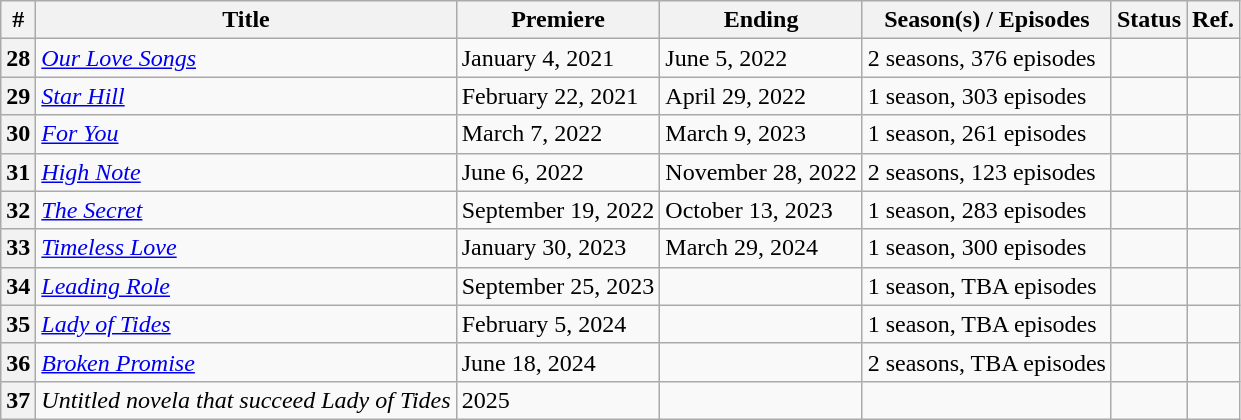<table class="wikitable">
<tr>
<th>#</th>
<th>Title</th>
<th>Premiere</th>
<th>Ending</th>
<th>Season(s) / Episodes</th>
<th>Status</th>
<th>Ref.</th>
</tr>
<tr>
<th>28</th>
<td><em><a href='#'>Our Love Songs</a></em></td>
<td>January 4, 2021</td>
<td>June 5, 2022</td>
<td>2 seasons, 376 episodes</td>
<td></td>
<td></td>
</tr>
<tr>
<th>29</th>
<td><em><a href='#'>Star Hill</a></em></td>
<td>February 22, 2021</td>
<td>April 29, 2022</td>
<td>1 season, 303 episodes</td>
<td></td>
<td></td>
</tr>
<tr>
<th>30</th>
<td><em><a href='#'>For You</a></em></td>
<td>March 7, 2022</td>
<td>March 9, 2023</td>
<td>1 season, 261 episodes</td>
<td></td>
<td></td>
</tr>
<tr>
<th>31</th>
<td><em><a href='#'>High Note</a></em></td>
<td>June 6, 2022</td>
<td>November 28, 2022</td>
<td>2 seasons, 123 episodes</td>
<td></td>
<td></td>
</tr>
<tr>
<th>32</th>
<td><em><a href='#'>The Secret</a></em></td>
<td>September 19, 2022</td>
<td>October 13, 2023</td>
<td>1 season, 283 episodes</td>
<td></td>
<td></td>
</tr>
<tr>
<th>33</th>
<td><em><a href='#'>Timeless Love</a></em></td>
<td>January 30, 2023</td>
<td>March 29, 2024</td>
<td>1 season, 300 episodes</td>
<td></td>
<td></td>
</tr>
<tr>
<th>34</th>
<td><em><a href='#'>Leading Role</a></em></td>
<td>September 25, 2023</td>
<td></td>
<td>1 season, TBA episodes</td>
<td></td>
<td></td>
</tr>
<tr>
<th>35</th>
<td><em><a href='#'>Lady of Tides</a></em></td>
<td>February 5, 2024</td>
<td></td>
<td>1 season, TBA episodes</td>
<td></td>
<td></td>
</tr>
<tr>
<th>36</th>
<td><em><a href='#'>Broken Promise</a></em></td>
<td>June 18, 2024</td>
<td></td>
<td>2 seasons, TBA episodes</td>
<td></td>
<td></td>
</tr>
<tr>
<th>37</th>
<td><em>Untitled novela that succeed Lady of Tides</em></td>
<td>2025</td>
<td></td>
<td></td>
<td></td>
<td></td>
</tr>
</table>
